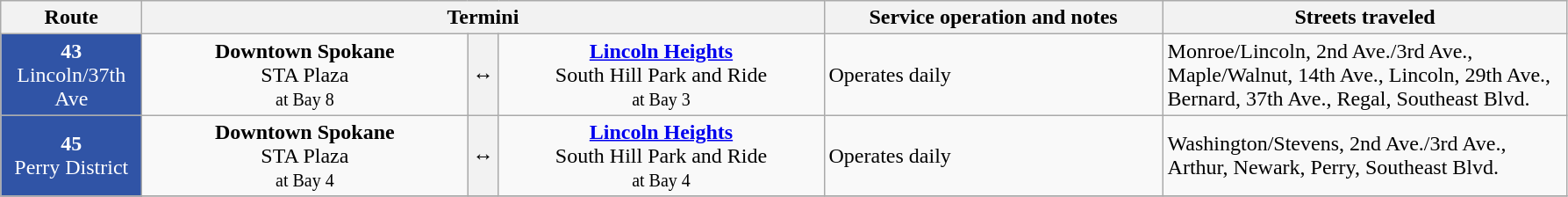<table class="wikitable" style="font-size: 100%;" text-valign="center" |>
<tr>
<th width="100px">Route</th>
<th colspan="3">Termini</th>
<th width="250px">Service operation and notes</th>
<th width="300px">Streets traveled</th>
</tr>
<tr>
<td style="background:#3054a6; color:white" align="center" valign="center"><div><strong>43</strong><br>Lincoln/37th Ave</div></td>
<td width="240px" align="center" !><strong>Downtown Spokane</strong><br>STA Plaza<br><small>at Bay 8</small></td>
<th><span>↔</span></th>
<td width="240px" align="center" !><strong><a href='#'>Lincoln Heights</a></strong><br>South Hill Park and Ride<br><small>at Bay 3</small></td>
<td>Operates daily</td>
<td>Monroe/Lincoln, 2nd Ave./3rd Ave., Maple/Walnut, 14th Ave., Lincoln, 29th Ave., Bernard, 37th Ave., Regal, Southeast Blvd.</td>
</tr>
<tr>
<td style="background:#3054a6; color:white" align="center" valign="center"><div><strong>45</strong><br>Perry District</div></td>
<td width="240px" align="center" !><strong>Downtown Spokane</strong><br>STA Plaza<br><small>at Bay 4</small></td>
<th><span>↔</span></th>
<td width="240px" align="center" !><strong><a href='#'>Lincoln Heights</a></strong><br>South Hill Park and Ride<br><small>at Bay 4</small></td>
<td>Operates daily</td>
<td>Washington/Stevens, 2nd Ave./3rd Ave., Arthur, Newark, Perry, Southeast Blvd.</td>
</tr>
<tr>
</tr>
</table>
